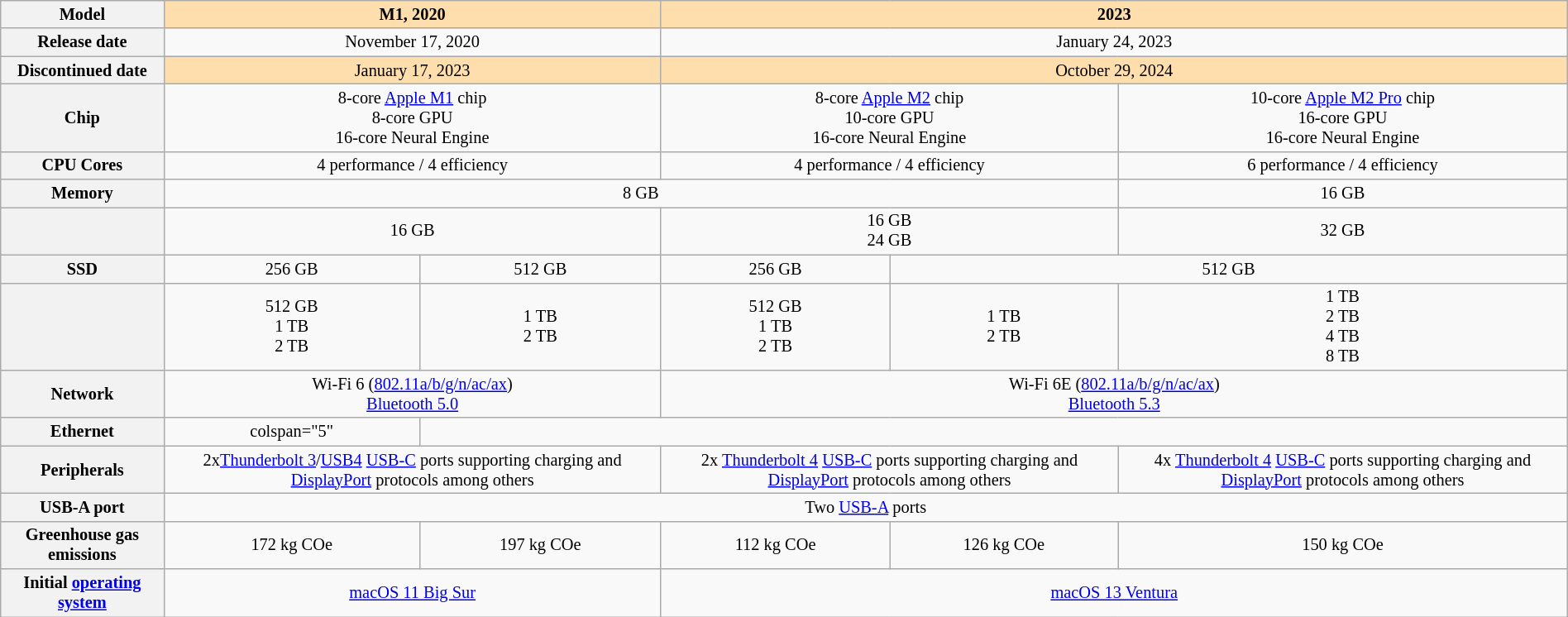<table class="wikitable collapsible" style="text-align:center; width:100%; font-size: 85%">
<tr>
<th>Model</th>
<th colspan="2" style="background:#ffdead">M1, 2020</th>
<th colspan="3" style="background:#ffdead">2023</th>
</tr>
<tr>
<th>Release date</th>
<td colspan="2">November 17, 2020</td>
<td colspan="3">January 24, 2023</td>
</tr>
<tr>
<th>Discontinued date</th>
<td colspan="2" style="background:#ffdead">January 17, 2023</td>
<td colspan="3" style="background:#ffdead">October 29, 2024</td>
</tr>
<tr>
<th>Chip</th>
<td colspan="2">8-core <a href='#'>Apple M1</a> chip<br>8-core GPU<br>16-core Neural Engine</td>
<td colspan="2">8-core <a href='#'>Apple M2</a> chip<br>10-core GPU<br>16-core Neural Engine</td>
<td>10-core <a href='#'>Apple M2 Pro</a> chip<br>16-core GPU<br>16-core Neural Engine<br></td>
</tr>
<tr>
<th>CPU Cores</th>
<td colspan="2">4 performance / 4 efficiency</td>
<td colspan="2">4 performance / 4 efficiency</td>
<td>6 performance / 4 efficiency</td>
</tr>
<tr>
<th>Memory</th>
<td colspan="4">8 GB</td>
<td>16 GB</td>
</tr>
<tr>
<th></th>
<td colspan="2">16 GB</td>
<td colspan="2">16 GB<br>24 GB</td>
<td>32 GB</td>
</tr>
<tr>
<th>SSD</th>
<td>256 GB</td>
<td>512 GB</td>
<td>256 GB</td>
<td colspan="2">512 GB</td>
</tr>
<tr>
<th></th>
<td>512 GB<br>1 TB<br>2 TB</td>
<td>1 TB<br>2 TB</td>
<td>512 GB<br>1 TB<br>2 TB</td>
<td>1 TB<br>2 TB</td>
<td>1 TB<br>2 TB<br>4 TB<br>8 TB</td>
</tr>
<tr>
<th>Network</th>
<td colspan="2">Wi-Fi 6 (<a href='#'>802.11a/b/g/n/ac/ax</a>)<br><a href='#'>Bluetooth 5.0</a></td>
<td colspan="3">Wi-Fi 6E (<a href='#'>802.11a/b/g/n/ac/ax</a>)<br><a href='#'>Bluetooth 5.3</a></td>
</tr>
<tr>
<th>Ethernet</th>
<td>colspan="5" </td>
</tr>
<tr>
<th>Peripherals</th>
<td colspan="2">2x<a href='#'>Thunderbolt 3</a>/<a href='#'>USB4</a> <a href='#'>USB-C</a> ports supporting charging and <a href='#'>DisplayPort</a> protocols among others</td>
<td colspan="2">2x <a href='#'>Thunderbolt 4</a> <a href='#'>USB-C</a> ports supporting charging and <a href='#'>DisplayPort</a> protocols among others</td>
<td>4x <a href='#'>Thunderbolt 4</a> <a href='#'>USB-C</a> ports supporting charging and <a href='#'>DisplayPort</a> protocols among others</td>
</tr>
<tr>
<th>USB-A port</th>
<td colspan="5">Two <a href='#'>USB-A</a> ports</td>
</tr>
<tr>
<th>Greenhouse gas emissions</th>
<td>172 kg COe</td>
<td>197 kg COe</td>
<td>112 kg COe</td>
<td>126 kg COe</td>
<td>150 kg COe</td>
</tr>
<tr>
<th>Initial <a href='#'>operating system</a></th>
<td colspan="2"><a href='#'>macOS 11 Big Sur</a></td>
<td colspan="3"><a href='#'>macOS 13 Ventura</a></td>
</tr>
</table>
